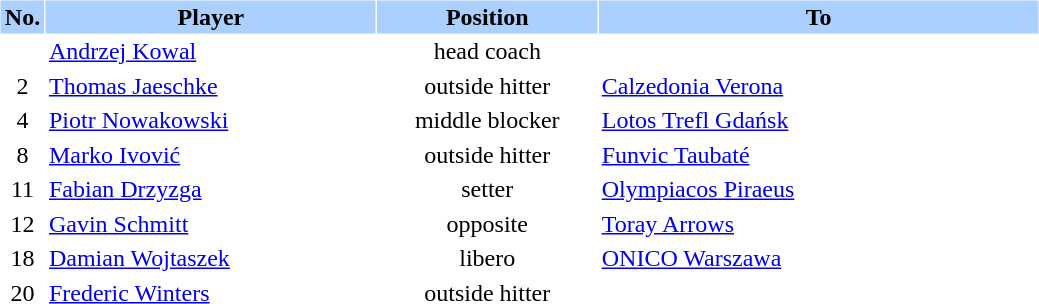<table border="0" cellspacing="1" cellpadding="2">
<tr bgcolor=#AAD0FF>
<th width=4%>No.</th>
<th width=30%>Player</th>
<th width=20%>Position</th>
<th width=40%>To</th>
</tr>
<tr>
<td align=center></td>
<td> <a href='#'>Andrzej Kowal</a></td>
<td align=center>head coach</td>
<td></td>
</tr>
<tr>
<td align=center>2</td>
<td> <a href='#'>Thomas Jaeschke</a></td>
<td align=center>outside hitter</td>
<td><a href='#'>Calzedonia Verona</a></td>
</tr>
<tr>
<td align=center>4</td>
<td> <a href='#'>Piotr Nowakowski</a></td>
<td align=center>middle blocker</td>
<td><a href='#'>Lotos Trefl Gdańsk</a></td>
</tr>
<tr>
<td align=center>8</td>
<td> <a href='#'>Marko Ivović</a></td>
<td align=center>outside hitter</td>
<td><a href='#'>Funvic Taubaté</a></td>
</tr>
<tr>
<td align=center>11</td>
<td> <a href='#'>Fabian Drzyzga</a></td>
<td align=center>setter</td>
<td><a href='#'>Olympiacos Piraeus</a></td>
</tr>
<tr>
<td align=center>12</td>
<td> <a href='#'>Gavin Schmitt</a></td>
<td align=center>opposite</td>
<td><a href='#'>Toray Arrows</a></td>
</tr>
<tr>
<td align=center>18</td>
<td> <a href='#'>Damian Wojtaszek</a></td>
<td align=center>libero</td>
<td><a href='#'>ONICO Warszawa</a></td>
</tr>
<tr>
<td align=center>20</td>
<td> <a href='#'>Frederic Winters</a></td>
<td align=center>outside hitter</td>
<td></td>
</tr>
<tr>
</tr>
</table>
